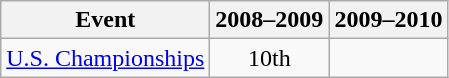<table class="wikitable" style="text-align:center">
<tr>
<th>Event</th>
<th>2008–2009</th>
<th>2009–2010</th>
</tr>
<tr>
<td align=left><a href='#'>U.S. Championships</a></td>
<td>10th</td>
<td></td>
</tr>
</table>
